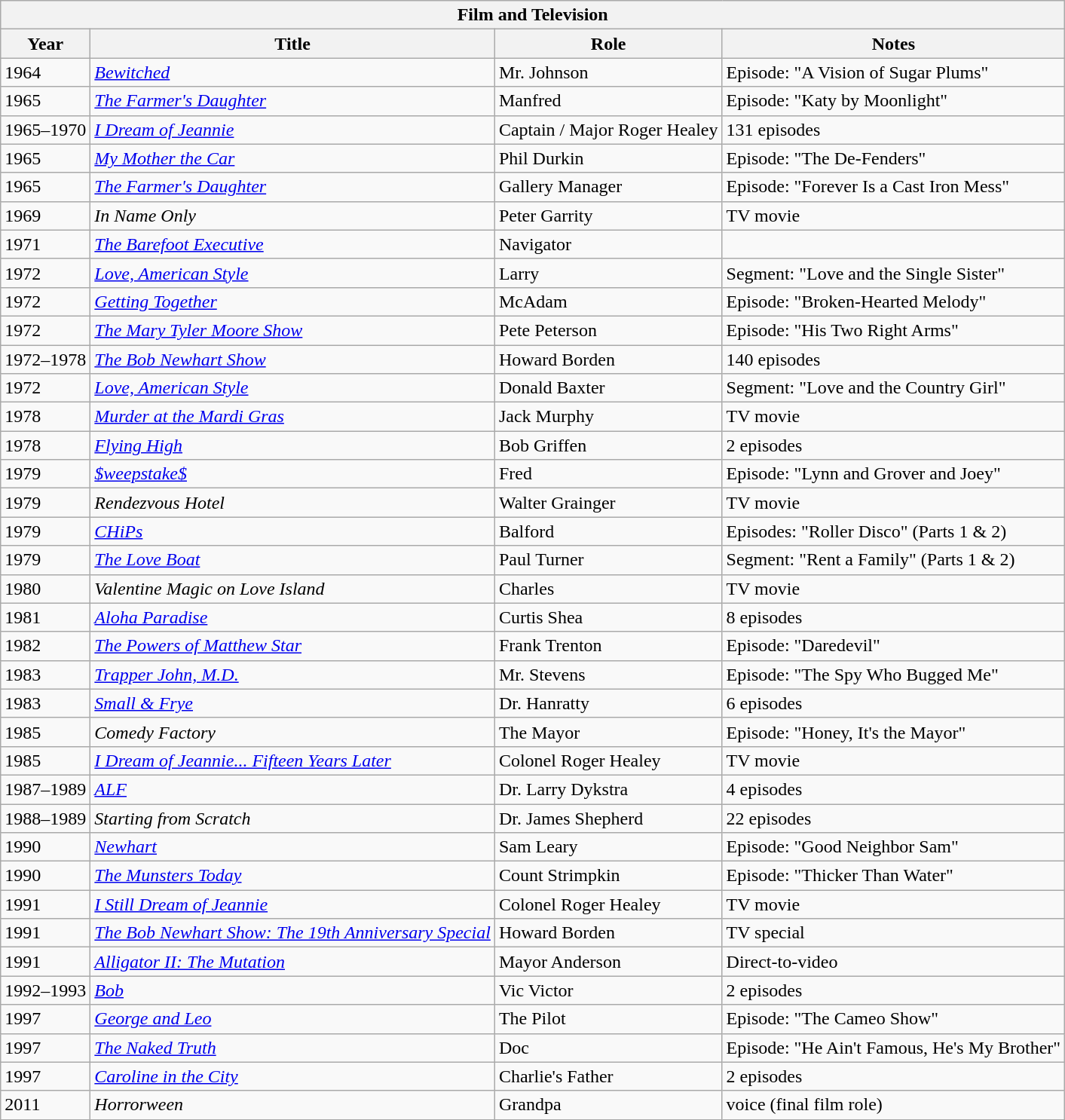<table class="wikitable">
<tr>
<th colspan=4>Film and Television</th>
</tr>
<tr style="text-align:center;">
<th>Year</th>
<th>Title</th>
<th>Role</th>
<th>Notes</th>
</tr>
<tr>
<td>1964</td>
<td><em><a href='#'>Bewitched</a></em></td>
<td>Mr. Johnson</td>
<td>Episode: "A Vision of Sugar Plums"</td>
</tr>
<tr>
<td>1965</td>
<td><em><a href='#'>The Farmer's Daughter</a></em></td>
<td>Manfred</td>
<td>Episode: "Katy by Moonlight"</td>
</tr>
<tr>
<td>1965–1970</td>
<td><em><a href='#'>I Dream of Jeannie</a></em></td>
<td>Captain / Major Roger Healey</td>
<td>131 episodes</td>
</tr>
<tr>
<td>1965</td>
<td><em><a href='#'>My Mother the Car</a></em></td>
<td>Phil Durkin</td>
<td>Episode: "The De-Fenders"</td>
</tr>
<tr>
<td>1965</td>
<td><em><a href='#'>The Farmer's Daughter</a></em></td>
<td>Gallery Manager</td>
<td>Episode: "Forever Is a Cast Iron Mess"</td>
</tr>
<tr>
<td>1969</td>
<td><em>In Name Only</em></td>
<td>Peter Garrity</td>
<td>TV movie</td>
</tr>
<tr>
<td>1971</td>
<td><em><a href='#'>The Barefoot Executive</a></em></td>
<td>Navigator</td>
<td></td>
</tr>
<tr>
<td>1972</td>
<td><em><a href='#'>Love, American Style</a></em></td>
<td>Larry</td>
<td>Segment: "Love and the Single Sister"</td>
</tr>
<tr>
<td>1972</td>
<td><em><a href='#'>Getting Together</a></em></td>
<td>McAdam</td>
<td>Episode: "Broken-Hearted Melody"</td>
</tr>
<tr>
<td>1972</td>
<td><em><a href='#'>The Mary Tyler Moore Show</a></em></td>
<td>Pete Peterson</td>
<td>Episode: "His Two Right Arms"</td>
</tr>
<tr>
<td>1972–1978</td>
<td><em><a href='#'>The Bob Newhart Show</a></em></td>
<td>Howard Borden</td>
<td>140 episodes</td>
</tr>
<tr>
<td>1972</td>
<td><em><a href='#'>Love, American Style</a></em></td>
<td>Donald Baxter</td>
<td>Segment: "Love and the Country Girl"</td>
</tr>
<tr>
<td>1978</td>
<td><em><a href='#'>Murder at the Mardi Gras</a></em></td>
<td>Jack Murphy</td>
<td>TV movie</td>
</tr>
<tr>
<td>1978</td>
<td><em><a href='#'>Flying High</a></em></td>
<td>Bob Griffen</td>
<td>2 episodes</td>
</tr>
<tr>
<td>1979</td>
<td><em><a href='#'>$weepstake$</a></em></td>
<td>Fred</td>
<td>Episode: "Lynn and Grover and Joey"</td>
</tr>
<tr>
<td>1979</td>
<td><em>Rendezvous Hotel</em></td>
<td>Walter Grainger</td>
<td>TV movie</td>
</tr>
<tr>
<td>1979</td>
<td><em><a href='#'>CHiPs</a></em></td>
<td>Balford</td>
<td>Episodes: "Roller Disco" (Parts 1 & 2)</td>
</tr>
<tr>
<td>1979</td>
<td><em><a href='#'>The Love Boat</a></em></td>
<td>Paul Turner</td>
<td>Segment: "Rent a Family" (Parts 1 & 2)</td>
</tr>
<tr>
<td>1980</td>
<td><em>Valentine Magic on Love Island</em></td>
<td>Charles</td>
<td>TV movie</td>
</tr>
<tr>
<td>1981</td>
<td><em><a href='#'>Aloha Paradise</a></em></td>
<td>Curtis Shea</td>
<td>8 episodes</td>
</tr>
<tr>
<td>1982</td>
<td><em><a href='#'>The Powers of Matthew Star</a></em></td>
<td>Frank Trenton</td>
<td>Episode: "Daredevil"</td>
</tr>
<tr>
<td>1983</td>
<td><em><a href='#'>Trapper John, M.D.</a></em></td>
<td>Mr. Stevens</td>
<td>Episode: "The Spy Who Bugged Me"</td>
</tr>
<tr>
<td>1983</td>
<td><em><a href='#'>Small & Frye</a></em></td>
<td>Dr. Hanratty</td>
<td>6 episodes</td>
</tr>
<tr>
<td>1985</td>
<td><em>Comedy Factory</em></td>
<td>The Mayor</td>
<td>Episode: "Honey, It's the Mayor"</td>
</tr>
<tr>
<td>1985</td>
<td><em><a href='#'>I Dream of Jeannie... Fifteen Years Later</a></em></td>
<td>Colonel Roger Healey</td>
<td>TV movie</td>
</tr>
<tr>
<td>1987–1989</td>
<td><em><a href='#'>ALF</a></em></td>
<td>Dr. Larry Dykstra</td>
<td>4 episodes</td>
</tr>
<tr>
<td>1988–1989</td>
<td><em>Starting from Scratch</em></td>
<td>Dr. James Shepherd</td>
<td>22 episodes</td>
</tr>
<tr>
<td>1990</td>
<td><em><a href='#'>Newhart</a></em></td>
<td>Sam Leary</td>
<td>Episode: "Good Neighbor Sam"</td>
</tr>
<tr>
<td>1990</td>
<td><em><a href='#'>The Munsters Today</a></em></td>
<td>Count Strimpkin</td>
<td>Episode: "Thicker Than Water"</td>
</tr>
<tr>
<td>1991</td>
<td><em><a href='#'>I Still Dream of Jeannie</a></em></td>
<td>Colonel Roger Healey</td>
<td>TV movie</td>
</tr>
<tr>
<td>1991</td>
<td><em><a href='#'>The Bob Newhart Show: The 19th Anniversary Special</a></em></td>
<td>Howard Borden</td>
<td>TV special</td>
</tr>
<tr>
<td>1991</td>
<td><em><a href='#'>Alligator II: The Mutation</a></em></td>
<td>Mayor Anderson</td>
<td>Direct-to-video</td>
</tr>
<tr>
<td>1992–1993</td>
<td><em><a href='#'>Bob</a></em></td>
<td>Vic Victor</td>
<td>2 episodes</td>
</tr>
<tr>
<td>1997</td>
<td><em><a href='#'>George and Leo</a></em></td>
<td>The Pilot</td>
<td>Episode: "The Cameo Show"</td>
</tr>
<tr>
<td>1997</td>
<td><em><a href='#'>The Naked Truth</a></em></td>
<td>Doc</td>
<td>Episode: "He Ain't Famous, He's My Brother"</td>
</tr>
<tr>
<td>1997</td>
<td><em><a href='#'>Caroline in the City</a></em></td>
<td>Charlie's Father</td>
<td>2 episodes</td>
</tr>
<tr>
<td>2011</td>
<td><em>Horrorween</em></td>
<td>Grandpa</td>
<td>voice (final film role)</td>
</tr>
</table>
